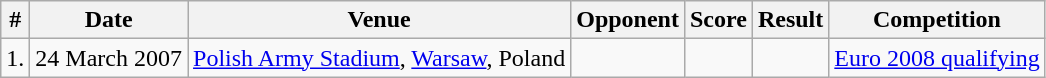<table class="wikitable">
<tr>
<th>#</th>
<th>Date</th>
<th>Venue</th>
<th>Opponent</th>
<th>Score</th>
<th>Result</th>
<th>Competition</th>
</tr>
<tr>
<td>1.</td>
<td>24 March 2007</td>
<td><a href='#'>Polish Army Stadium</a>, <a href='#'>Warsaw</a>, Poland</td>
<td></td>
<td></td>
<td></td>
<td><a href='#'>Euro 2008 qualifying</a></td>
</tr>
</table>
